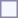<table style="border:1px solid #8888aa; background-color:#f7f8ff; padding:5px; font-size:95%; margin: 0px 12px 12px 0px;">
</table>
